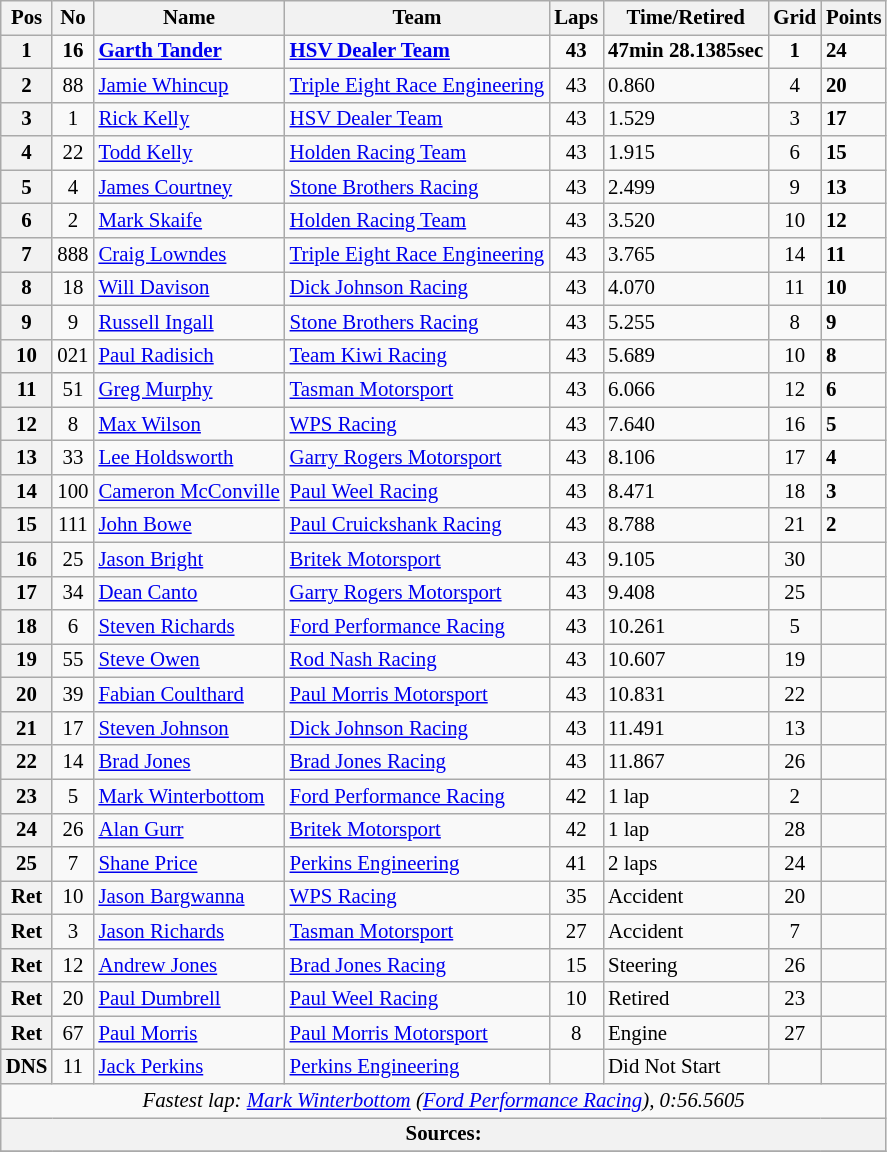<table class="wikitable" style="font-size: 87%;">
<tr>
<th>Pos</th>
<th>No</th>
<th>Name</th>
<th>Team</th>
<th>Laps</th>
<th>Time/Retired</th>
<th>Grid</th>
<th>Points</th>
</tr>
<tr>
<th>1</th>
<td align="center"><strong>16</strong></td>
<td><strong> <a href='#'>Garth Tander</a></strong></td>
<td><strong><a href='#'>HSV Dealer Team</a></strong></td>
<td align="center"><strong>43</strong></td>
<td><strong>47min 28.1385sec</strong></td>
<td align="center"><strong>1</strong></td>
<td><strong>24</strong></td>
</tr>
<tr>
<th>2</th>
<td align="center">88</td>
<td> <a href='#'>Jamie Whincup</a></td>
<td><a href='#'>Triple Eight Race Engineering</a></td>
<td align="center">43</td>
<td> 0.860</td>
<td align="center">4</td>
<td><strong>20</strong></td>
</tr>
<tr>
<th>3</th>
<td align="center">1</td>
<td> <a href='#'>Rick Kelly</a></td>
<td><a href='#'>HSV Dealer Team</a></td>
<td align="center">43</td>
<td> 1.529</td>
<td align="center">3</td>
<td><strong>17</strong></td>
</tr>
<tr>
<th>4</th>
<td align="center">22</td>
<td> <a href='#'>Todd Kelly</a></td>
<td><a href='#'>Holden Racing Team</a></td>
<td align="center">43</td>
<td> 1.915</td>
<td align="center">6</td>
<td><strong>15</strong></td>
</tr>
<tr>
<th>5</th>
<td align="center">4</td>
<td> <a href='#'>James Courtney</a></td>
<td><a href='#'>Stone Brothers Racing</a></td>
<td align="center">43</td>
<td> 2.499</td>
<td align="center">9</td>
<td><strong>13</strong></td>
</tr>
<tr>
<th>6</th>
<td align="center">2</td>
<td> <a href='#'>Mark Skaife</a></td>
<td><a href='#'>Holden Racing Team</a></td>
<td align="center">43</td>
<td> 3.520</td>
<td align="center">10</td>
<td><strong>12</strong></td>
</tr>
<tr>
<th>7</th>
<td align="center">888</td>
<td> <a href='#'>Craig Lowndes</a></td>
<td><a href='#'>Triple Eight Race Engineering</a></td>
<td align="center">43</td>
<td> 3.765</td>
<td align="center">14</td>
<td><strong>11</strong></td>
</tr>
<tr>
<th>8</th>
<td align="center">18</td>
<td> <a href='#'>Will Davison</a></td>
<td><a href='#'>Dick Johnson Racing</a></td>
<td align="center">43</td>
<td> 4.070</td>
<td align="center">11</td>
<td><strong>10</strong></td>
</tr>
<tr>
<th>9</th>
<td align="center">9</td>
<td> <a href='#'>Russell Ingall</a></td>
<td><a href='#'>Stone Brothers Racing</a></td>
<td align="center">43</td>
<td> 5.255</td>
<td align="center">8</td>
<td><strong>9</strong></td>
</tr>
<tr>
<th>10</th>
<td align="center">021</td>
<td> <a href='#'>Paul Radisich</a></td>
<td><a href='#'>Team Kiwi Racing</a></td>
<td align="center">43</td>
<td> 5.689</td>
<td align="center">10</td>
<td><strong>8</strong></td>
</tr>
<tr>
<th>11</th>
<td align="center">51</td>
<td> <a href='#'>Greg Murphy</a></td>
<td><a href='#'>Tasman Motorsport</a></td>
<td align="center">43</td>
<td> 6.066</td>
<td align="center">12</td>
<td><strong>6</strong></td>
</tr>
<tr>
<th>12</th>
<td align="center">8</td>
<td> <a href='#'>Max Wilson</a></td>
<td><a href='#'>WPS Racing</a></td>
<td align="center">43</td>
<td> 7.640</td>
<td align="center">16</td>
<td><strong>5</strong></td>
</tr>
<tr>
<th>13</th>
<td align="center">33</td>
<td> <a href='#'>Lee Holdsworth</a></td>
<td><a href='#'>Garry Rogers Motorsport</a></td>
<td align="center">43</td>
<td> 8.106</td>
<td align="center">17</td>
<td><strong>4</strong></td>
</tr>
<tr>
<th>14</th>
<td align="center">100</td>
<td> <a href='#'>Cameron McConville</a></td>
<td><a href='#'>Paul Weel Racing</a></td>
<td align="center">43</td>
<td> 8.471</td>
<td align="center">18</td>
<td><strong>3</strong></td>
</tr>
<tr>
<th>15</th>
<td align="center">111</td>
<td> <a href='#'>John Bowe</a></td>
<td><a href='#'>Paul Cruickshank Racing</a></td>
<td align="center">43</td>
<td> 8.788</td>
<td align="center">21</td>
<td><strong>2</strong></td>
</tr>
<tr>
<th>16</th>
<td align="center">25</td>
<td> <a href='#'>Jason Bright</a></td>
<td><a href='#'>Britek Motorsport</a></td>
<td align="center">43</td>
<td> 9.105</td>
<td align="center">30</td>
<td></td>
</tr>
<tr>
<th>17</th>
<td align="center">34</td>
<td> <a href='#'>Dean Canto</a></td>
<td><a href='#'>Garry Rogers Motorsport</a></td>
<td align="center">43</td>
<td> 9.408</td>
<td align="center">25</td>
<td></td>
</tr>
<tr>
<th>18</th>
<td align="center">6</td>
<td> <a href='#'>Steven Richards</a></td>
<td><a href='#'>Ford Performance Racing</a></td>
<td align="center">43</td>
<td> 10.261</td>
<td align="center">5</td>
<td></td>
</tr>
<tr>
<th>19</th>
<td align="center">55</td>
<td> <a href='#'>Steve Owen</a></td>
<td><a href='#'>Rod Nash Racing</a></td>
<td align="center">43</td>
<td> 10.607</td>
<td align="center">19</td>
<td></td>
</tr>
<tr>
<th>20</th>
<td align="center">39</td>
<td> <a href='#'>Fabian Coulthard</a></td>
<td><a href='#'>Paul Morris Motorsport</a></td>
<td align="center">43</td>
<td> 10.831</td>
<td align="center">22</td>
<td></td>
</tr>
<tr>
<th>21</th>
<td align="center">17</td>
<td> <a href='#'>Steven Johnson</a></td>
<td><a href='#'>Dick Johnson Racing</a></td>
<td align="center">43</td>
<td> 11.491</td>
<td align="center">13</td>
<td></td>
</tr>
<tr>
<th>22</th>
<td align="center">14</td>
<td> <a href='#'>Brad Jones</a></td>
<td><a href='#'>Brad Jones Racing</a></td>
<td align="center">43</td>
<td> 11.867</td>
<td align="center">26</td>
<td></td>
</tr>
<tr>
<th>23</th>
<td align="center">5</td>
<td> <a href='#'>Mark Winterbottom</a></td>
<td><a href='#'>Ford Performance Racing</a></td>
<td align="center">42</td>
<td> 1 lap</td>
<td align="center">2</td>
<td></td>
</tr>
<tr>
<th>24</th>
<td align="center">26</td>
<td> <a href='#'>Alan Gurr</a></td>
<td><a href='#'>Britek Motorsport</a></td>
<td align="center">42</td>
<td> 1 lap</td>
<td align="center">28</td>
<td></td>
</tr>
<tr>
<th>25</th>
<td align="center">7</td>
<td> <a href='#'>Shane Price</a></td>
<td><a href='#'>Perkins Engineering</a></td>
<td align="center">41</td>
<td> 2 laps</td>
<td align="center">24</td>
<td></td>
</tr>
<tr>
<th>Ret</th>
<td align="center">10</td>
<td> <a href='#'>Jason Bargwanna</a></td>
<td><a href='#'>WPS Racing</a></td>
<td align="center">35</td>
<td>Accident</td>
<td align="center">20</td>
<td></td>
</tr>
<tr>
<th>Ret</th>
<td align="center">3</td>
<td> <a href='#'>Jason Richards</a></td>
<td><a href='#'>Tasman Motorsport</a></td>
<td align="center">27</td>
<td>Accident</td>
<td align="center">7</td>
<td></td>
</tr>
<tr>
<th>Ret</th>
<td align="center">12</td>
<td> <a href='#'>Andrew Jones</a></td>
<td><a href='#'>Brad Jones Racing</a></td>
<td align="center">15</td>
<td>Steering</td>
<td align="center">26</td>
<td></td>
</tr>
<tr>
<th>Ret</th>
<td align="center">20</td>
<td> <a href='#'>Paul Dumbrell</a></td>
<td><a href='#'>Paul Weel Racing</a></td>
<td align="center">10</td>
<td>Retired</td>
<td align="center">23</td>
<td></td>
</tr>
<tr>
<th>Ret</th>
<td align="center">67</td>
<td> <a href='#'>Paul Morris</a></td>
<td><a href='#'>Paul Morris Motorsport</a></td>
<td align="center">8</td>
<td>Engine</td>
<td align="center">27</td>
<td></td>
</tr>
<tr>
<th>DNS</th>
<td align="center">11</td>
<td> <a href='#'>Jack Perkins</a></td>
<td><a href='#'>Perkins Engineering</a></td>
<td></td>
<td>Did Not Start</td>
<td></td>
<td></td>
</tr>
<tr>
<td colspan="8" align="center"><em>Fastest lap: <a href='#'>Mark Winterbottom</a> (<a href='#'>Ford Performance Racing</a>), 0:56.5605</em></td>
</tr>
<tr>
<th colspan="8">Sources: </th>
</tr>
<tr>
</tr>
</table>
